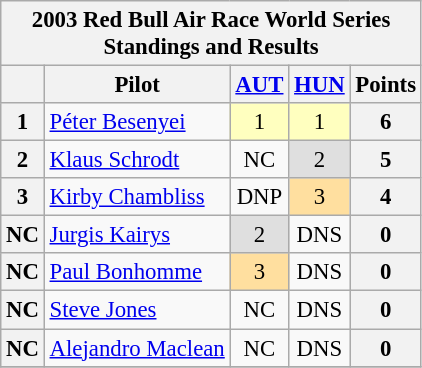<table class="wikitable" style="font-size:95%; text-align:center">
<tr>
<th colspan=6 align=center>2003 Red Bull Air Race World Series<br>Standings and Results</th>
</tr>
<tr>
<th></th>
<th>Pilot</th>
<th><a href='#'>AUT</a><br></th>
<th><a href='#'>HUN</a><br></th>
<th>Points</th>
</tr>
<tr>
<th>1</th>
<td align=left> <a href='#'>Péter Besenyei</a></td>
<td style="background:#ffffbf;">1</td>
<td style="background:#ffffbf;">1</td>
<th>6</th>
</tr>
<tr>
<th>2</th>
<td align=left> <a href='#'>Klaus Schrodt</a></td>
<td>NC</td>
<td style="background:#dfdfdf;">2</td>
<th>5</th>
</tr>
<tr>
<th>3</th>
<td align=left> <a href='#'>Kirby Chambliss</a></td>
<td>DNP</td>
<td style="background:#ffdf9f;">3</td>
<th>4</th>
</tr>
<tr>
<th>NC</th>
<td align=left> <a href='#'>Jurgis Kairys</a></td>
<td style="background:#dfdfdf;">2</td>
<td>DNS</td>
<th>0</th>
</tr>
<tr>
<th>NC</th>
<td align=left> <a href='#'>Paul Bonhomme</a></td>
<td style="background:#ffdf9f;">3</td>
<td>DNS</td>
<th>0</th>
</tr>
<tr>
<th>NC</th>
<td align=left> <a href='#'>Steve Jones</a></td>
<td>NC</td>
<td>DNS</td>
<th>0</th>
</tr>
<tr>
<th>NC</th>
<td align=left> <a href='#'>Alejandro Maclean</a></td>
<td>NC</td>
<td>DNS</td>
<th>0</th>
</tr>
<tr>
</tr>
</table>
